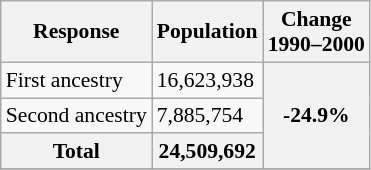<table class="wikitable" style="font-size: 90%">
<tr>
<th colspan="2">Response</th>
<th>Population</th>
<th>Change <br>1990–2000</th>
</tr>
<tr>
<td colspan="2" style="text-align:left;">First ancestry</td>
<td>16,623,938</td>
<th rowspan="3" style="text-align:center; style="color: red">-24.9%</th>
</tr>
<tr>
<td colspan="2" style="text-align:left;">Second ancestry</td>
<td>7,885,754</td>
</tr>
<tr>
<th colspan="1">Total</th>
<th colspan=2 style="text-align:center;">24,509,692</th>
</tr>
<tr>
</tr>
</table>
